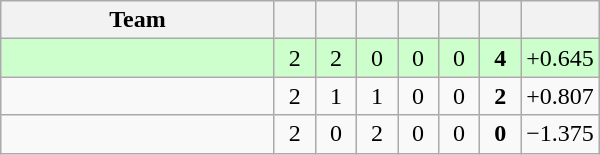<table class="wikitable" style="text-align:center;">
<tr>
<th width=175>Team</th>
<th style="width:20px;"></th>
<th style="width:20px;"></th>
<th style="width:20px;"></th>
<th style="width:20px;"></th>
<th style="width:20px;"></th>
<th style="width:20px;"></th>
<th style="width:20px;"></th>
</tr>
<tr style="solid green; background:#cfc;">
<td style="text-align:left;"></td>
<td>2</td>
<td>2</td>
<td>0</td>
<td>0</td>
<td>0</td>
<td><strong>4</strong></td>
<td>+0.645</td>
</tr>
<tr>
<td style="text-align:left;"></td>
<td>2</td>
<td>1</td>
<td>1</td>
<td>0</td>
<td>0</td>
<td><strong>2</strong></td>
<td>+0.807</td>
</tr>
<tr>
<td style="text-align:left;"></td>
<td>2</td>
<td>0</td>
<td>2</td>
<td>0</td>
<td>0</td>
<td><strong>0</strong></td>
<td>−1.375</td>
</tr>
</table>
